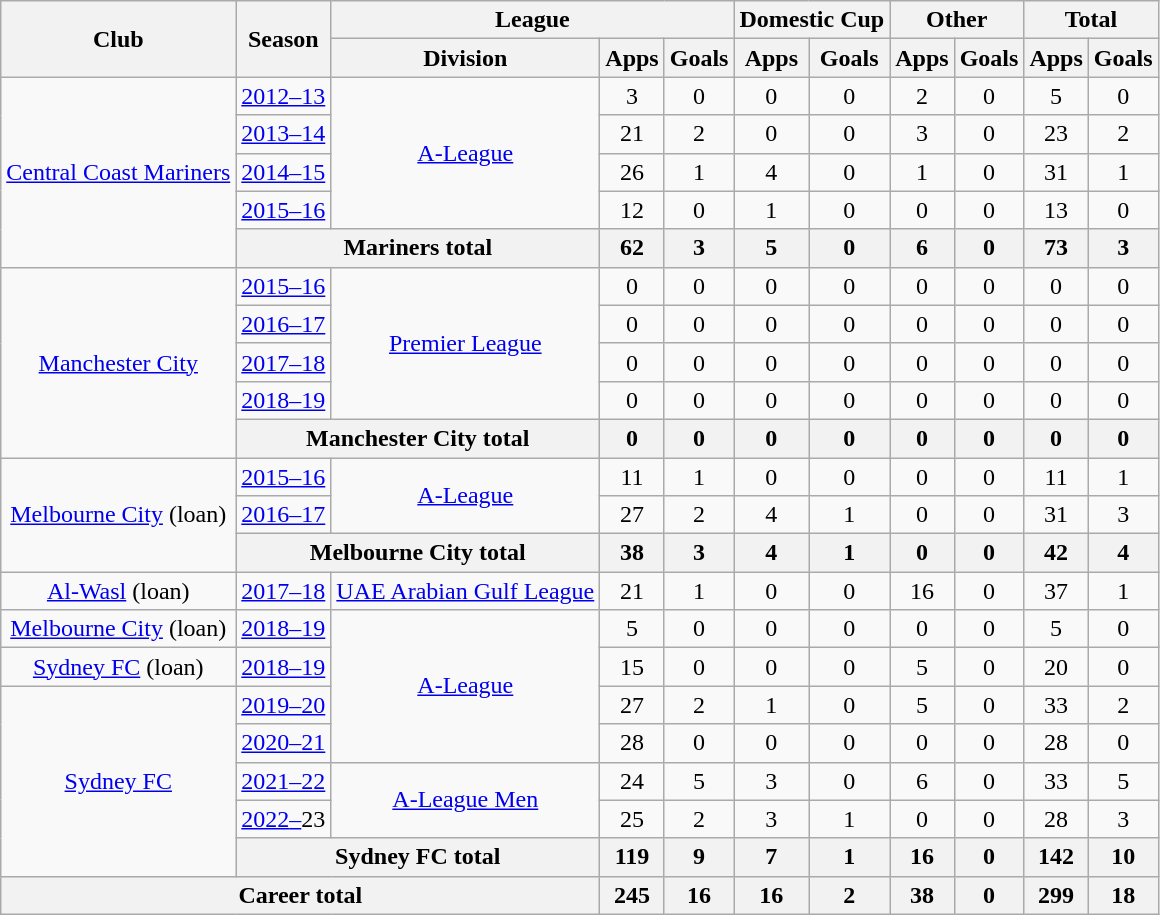<table class="wikitable" style="text-align: center">
<tr>
<th rowspan="2">Club</th>
<th rowspan="2">Season</th>
<th colspan="3">League</th>
<th colspan="2">Domestic Cup</th>
<th colspan="2">Other</th>
<th colspan="2">Total</th>
</tr>
<tr>
<th>Division</th>
<th>Apps</th>
<th>Goals</th>
<th>Apps</th>
<th>Goals</th>
<th>Apps</th>
<th>Goals</th>
<th>Apps</th>
<th>Goals</th>
</tr>
<tr>
<td rowspan="5"><a href='#'>Central Coast Mariners</a></td>
<td><a href='#'>2012–13</a></td>
<td rowspan="4"><a href='#'>A-League</a></td>
<td>3</td>
<td>0</td>
<td>0</td>
<td>0</td>
<td>2</td>
<td>0</td>
<td>5</td>
<td>0</td>
</tr>
<tr>
<td><a href='#'>2013–14</a></td>
<td>21</td>
<td>2</td>
<td>0</td>
<td>0</td>
<td>3</td>
<td>0</td>
<td>23</td>
<td>2</td>
</tr>
<tr>
<td><a href='#'>2014–15</a></td>
<td>26</td>
<td>1</td>
<td>4</td>
<td>0</td>
<td>1</td>
<td>0</td>
<td>31</td>
<td>1</td>
</tr>
<tr>
<td><a href='#'>2015–16</a></td>
<td>12</td>
<td>0</td>
<td>1</td>
<td>0</td>
<td>0</td>
<td>0</td>
<td>13</td>
<td>0</td>
</tr>
<tr>
<th colspan=2>Mariners total</th>
<th>62</th>
<th>3</th>
<th>5</th>
<th>0</th>
<th>6</th>
<th>0</th>
<th>73</th>
<th>3</th>
</tr>
<tr>
<td rowspan=5><a href='#'>Manchester City</a></td>
<td><a href='#'>2015–16</a></td>
<td rowspan=4><a href='#'>Premier League</a></td>
<td>0</td>
<td>0</td>
<td>0</td>
<td>0</td>
<td>0</td>
<td>0</td>
<td>0</td>
<td>0</td>
</tr>
<tr>
<td><a href='#'>2016–17</a></td>
<td>0</td>
<td>0</td>
<td>0</td>
<td>0</td>
<td>0</td>
<td>0</td>
<td>0</td>
<td>0</td>
</tr>
<tr>
<td><a href='#'>2017–18</a></td>
<td>0</td>
<td>0</td>
<td>0</td>
<td>0</td>
<td>0</td>
<td>0</td>
<td>0</td>
<td>0</td>
</tr>
<tr>
<td><a href='#'>2018–19</a></td>
<td>0</td>
<td>0</td>
<td>0</td>
<td>0</td>
<td>0</td>
<td>0</td>
<td>0</td>
<td>0</td>
</tr>
<tr>
<th colspan=2>Manchester City total</th>
<th>0</th>
<th>0</th>
<th>0</th>
<th>0</th>
<th>0</th>
<th>0</th>
<th>0</th>
<th>0</th>
</tr>
<tr>
<td rowspan=3><a href='#'>Melbourne City</a> (loan)</td>
<td><a href='#'>2015–16</a></td>
<td rowspan=2><a href='#'>A-League</a></td>
<td>11</td>
<td>1</td>
<td>0</td>
<td>0</td>
<td>0</td>
<td>0</td>
<td>11</td>
<td>1</td>
</tr>
<tr>
<td><a href='#'>2016–17</a></td>
<td>27</td>
<td>2</td>
<td>4</td>
<td>1</td>
<td>0</td>
<td>0</td>
<td>31</td>
<td>3</td>
</tr>
<tr>
<th colspan=2>Melbourne City total</th>
<th>38</th>
<th>3</th>
<th>4</th>
<th>1</th>
<th>0</th>
<th>0</th>
<th>42</th>
<th>4</th>
</tr>
<tr>
<td><a href='#'>Al-Wasl</a> (loan)</td>
<td><a href='#'>2017–18</a></td>
<td><a href='#'>UAE Arabian Gulf League</a></td>
<td>21</td>
<td>1</td>
<td>0</td>
<td>0</td>
<td>16</td>
<td>0</td>
<td>37</td>
<td>1</td>
</tr>
<tr>
<td rowspan=1><a href='#'>Melbourne City</a> (loan)</td>
<td><a href='#'>2018–19</a></td>
<td rowspan="4"><a href='#'>A-League</a></td>
<td>5</td>
<td>0</td>
<td>0</td>
<td>0</td>
<td>0</td>
<td>0</td>
<td>5</td>
<td>0</td>
</tr>
<tr>
<td><a href='#'>Sydney FC</a> (loan)</td>
<td><a href='#'>2018–19</a></td>
<td>15</td>
<td>0</td>
<td>0</td>
<td>0</td>
<td>5</td>
<td>0</td>
<td>20</td>
<td>0</td>
</tr>
<tr>
<td rowspan="5"><a href='#'>Sydney FC</a></td>
<td><a href='#'>2019–20</a></td>
<td>27</td>
<td>2</td>
<td>1</td>
<td>0</td>
<td>5</td>
<td>0</td>
<td>33</td>
<td>2</td>
</tr>
<tr>
<td><a href='#'>2020–21</a></td>
<td>28</td>
<td>0</td>
<td>0</td>
<td>0</td>
<td>0</td>
<td>0</td>
<td>28</td>
<td>0</td>
</tr>
<tr>
<td><a href='#'>2021–22</a></td>
<td rowspan="2"><a href='#'>A-League Men</a></td>
<td>24</td>
<td>5</td>
<td>3</td>
<td>0</td>
<td>6</td>
<td>0</td>
<td>33</td>
<td>5</td>
</tr>
<tr>
<td><a href='#'>2022</a><a href='#'>–</a>23</td>
<td>25</td>
<td>2</td>
<td>3</td>
<td>1</td>
<td>0</td>
<td>0</td>
<td>28</td>
<td>3</td>
</tr>
<tr>
<th colspan="2">Sydney FC total</th>
<th>119</th>
<th>9</th>
<th>7</th>
<th>1</th>
<th>16</th>
<th>0</th>
<th>142</th>
<th>10</th>
</tr>
<tr>
<th colspan="3">Career total</th>
<th>245</th>
<th>16</th>
<th>16</th>
<th>2</th>
<th>38</th>
<th>0</th>
<th>299</th>
<th>18</th>
</tr>
</table>
